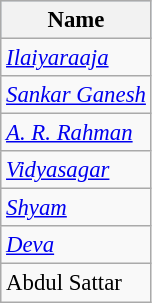<table class="wikitable" style="font-size: 95%;">
<tr bgcolor="LightSteelBlue" align="center">
<th>Name</th>
</tr>
<tr>
<td rowspan="1"><em><a href='#'>Ilaiyaraaja</a></em></td>
</tr>
<tr>
<td rowspan="1"><em><a href='#'>Sankar Ganesh</a></em></td>
</tr>
<tr>
<td rowspan="1"><em><a href='#'>A. R. Rahman</a></em></td>
</tr>
<tr>
<td rowspan="1"><em><a href='#'>Vidyasagar</a></em></td>
</tr>
<tr>
<td rowspan="1"><em><a href='#'>Shyam</a></em></td>
</tr>
<tr>
<td rowspan="1"><em><a href='#'>Deva</a></em></td>
</tr>
<tr>
<td>Abdul Sattar</td>
</tr>
</table>
